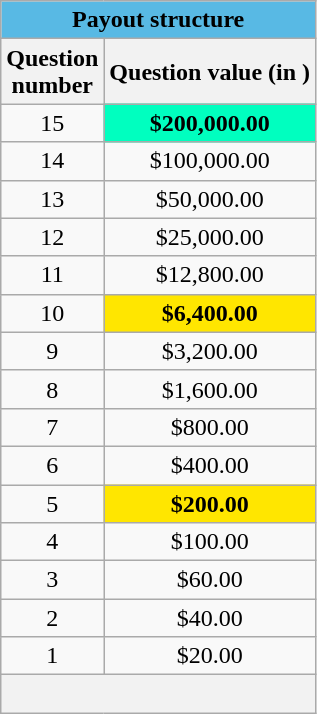<table class="wikitable" style="text-align:center;">
<tr>
<th colspan="2" style="background: #58B9E4">Payout structure</th>
</tr>
<tr>
<th>Question<br>number</th>
<th>Question value (in )</th>
</tr>
<tr>
<td>15</td>
<td style="background: #00FFBF"><strong>$200,000.00</strong></td>
</tr>
<tr>
<td>14</td>
<td>$100,000.00</td>
</tr>
<tr>
<td>13</td>
<td>$50,000.00</td>
</tr>
<tr>
<td>12</td>
<td>$25,000.00</td>
</tr>
<tr>
<td>11</td>
<td>$12,800.00</td>
</tr>
<tr>
<td>10</td>
<td style="background: #FFE600"><strong>$6,400.00</strong></td>
</tr>
<tr>
<td>9</td>
<td>$3,200.00</td>
</tr>
<tr>
<td>8</td>
<td>$1,600.00</td>
</tr>
<tr>
<td>7</td>
<td>$800.00</td>
</tr>
<tr>
<td>6</td>
<td>$400.00</td>
</tr>
<tr>
<td>5</td>
<td style="background: #FFE600"><strong>$200.00</strong></td>
</tr>
<tr>
<td>4</td>
<td>$100.00</td>
</tr>
<tr>
<td>3</td>
<td>$60.00</td>
</tr>
<tr>
<td>2</td>
<td>$40.00</td>
</tr>
<tr>
<td>1</td>
<td>$20.00</td>
</tr>
<tr>
<th colspan="2" style="text-align:left"><br></th>
</tr>
</table>
